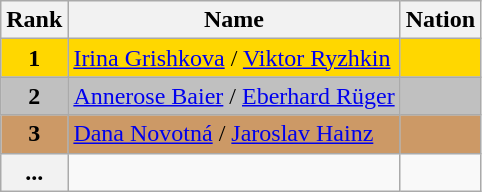<table class="wikitable">
<tr>
<th>Rank</th>
<th>Name</th>
<th>Nation</th>
</tr>
<tr bgcolor="gold">
<td align="center"><strong>1</strong></td>
<td><a href='#'>Irina Grishkova</a> / <a href='#'>Viktor Ryzhkin</a></td>
<td></td>
</tr>
<tr bgcolor="silver">
<td align="center"><strong>2</strong></td>
<td><a href='#'>Annerose Baier</a> / <a href='#'>Eberhard Rüger</a></td>
<td></td>
</tr>
<tr bgcolor="cc9966">
<td align="center"><strong>3</strong></td>
<td><a href='#'>Dana Novotná</a> / <a href='#'>Jaroslav Hainz</a></td>
<td></td>
</tr>
<tr>
<th>...</th>
<td></td>
<td></td>
</tr>
</table>
